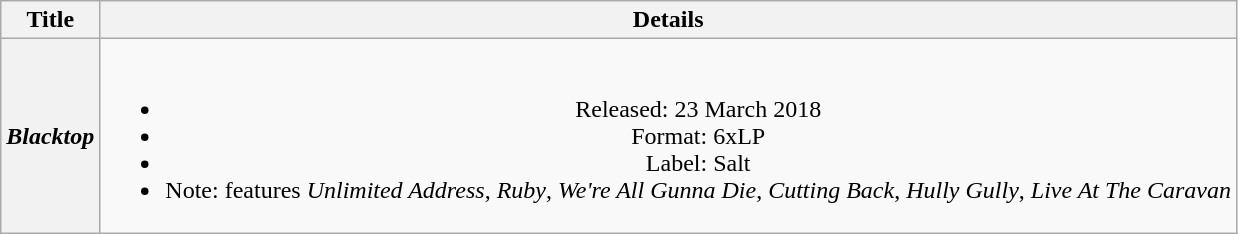<table class="wikitable plainrowheaders" style="text-align:center;" border="1">
<tr>
<th>Title</th>
<th>Details</th>
</tr>
<tr>
<th scope="row"><em>Blacktop</em></th>
<td><br><ul><li>Released: 23 March 2018</li><li>Format: 6xLP</li><li>Label: Salt</li><li>Note: features <em>Unlimited Address</em>, <em>Ruby</em>, <em>We're All Gunna Die</em>, <em>Cutting Back</em>, <em>Hully Gully</em>, <em>Live At The Caravan</em></li></ul></td>
</tr>
</table>
